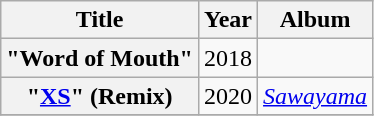<table class="wikitable plainrowheaders" style="text-align:center;">
<tr>
<th scope="col">Title</th>
<th scope="col">Year</th>
<th scope="col">Album</th>
</tr>
<tr>
<th scope="row">"Word of Mouth"<br></th>
<td>2018</td>
<td></td>
</tr>
<tr>
<th scope="row">"<a href='#'>XS</a>" (Remix)<br></th>
<td>2020</td>
<td><em><a href='#'>Sawayama</a></em></td>
</tr>
<tr>
</tr>
</table>
